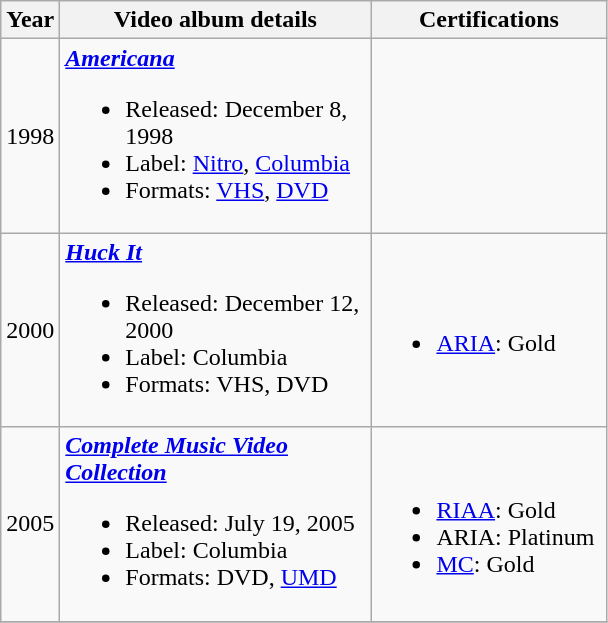<table class="wikitable">
<tr>
<th>Year</th>
<th style="width:200px;">Video album details</th>
<th style="width:150px;">Certifications<br></th>
</tr>
<tr>
<td>1998</td>
<td><strong><em><a href='#'>Americana</a></em></strong><br><ul><li>Released: December 8, 1998</li><li>Label: <a href='#'>Nitro</a>, <a href='#'>Columbia</a></li><li>Formats: <a href='#'>VHS</a>, <a href='#'>DVD</a></li></ul></td>
<td></td>
</tr>
<tr>
<td>2000</td>
<td><strong><em><a href='#'>Huck It</a></em></strong><br><ul><li>Released: December 12, 2000</li><li>Label: Columbia</li><li>Formats: VHS, DVD</li></ul></td>
<td><br><ul><li><a href='#'>ARIA</a>: Gold</li></ul></td>
</tr>
<tr>
<td>2005</td>
<td><strong><em><a href='#'>Complete Music Video Collection</a></em></strong><br><ul><li>Released: July 19, 2005</li><li>Label: Columbia</li><li>Formats: DVD, <a href='#'>UMD</a></li></ul></td>
<td><br><ul><li><a href='#'>RIAA</a>: Gold</li><li>ARIA: Platinum</li><li><a href='#'>MC</a>: Gold</li></ul></td>
</tr>
<tr>
</tr>
</table>
